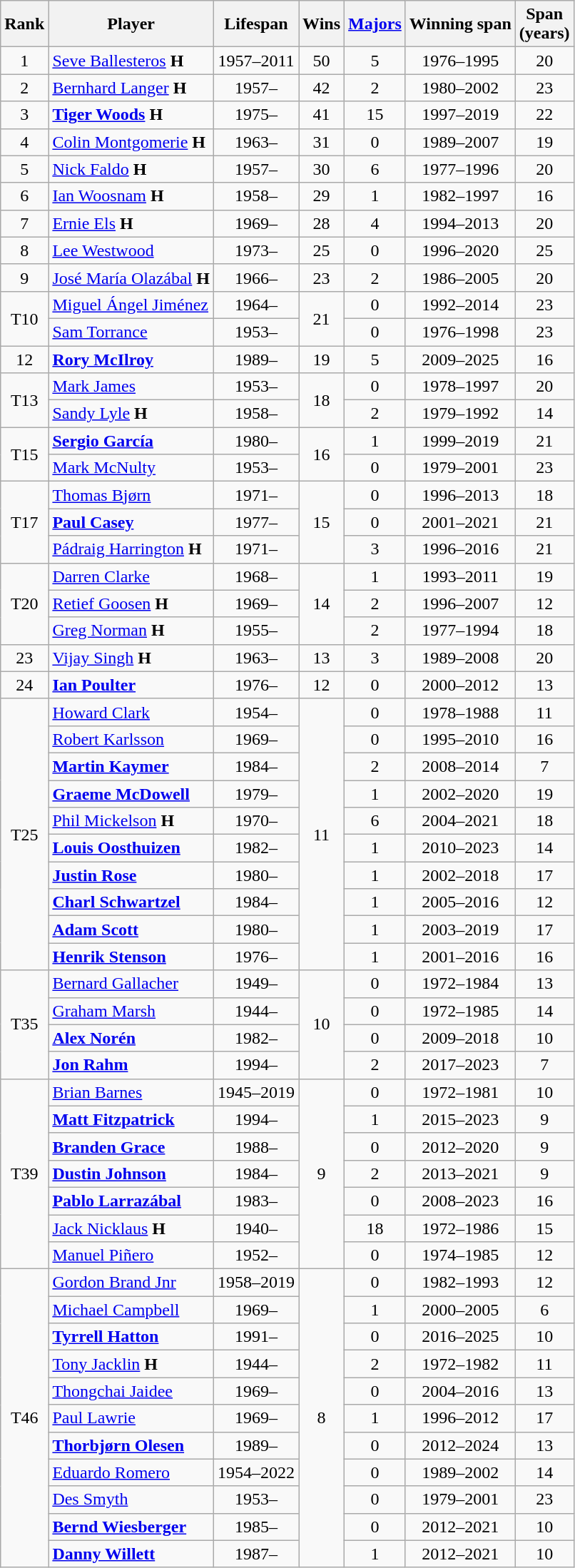<table class="sortable wikitable" style="text-align:center">
<tr>
<th>Rank</th>
<th>Player</th>
<th>Lifespan</th>
<th>Wins</th>
<th><a href='#'>Majors</a></th>
<th>Winning span</th>
<th>Span<br>(years)</th>
</tr>
<tr>
<td>1</td>
<td align=left> <a href='#'>Seve Ballesteros</a> <strong>H</strong></td>
<td>1957–2011</td>
<td>50</td>
<td>5</td>
<td>1976–1995</td>
<td>20</td>
</tr>
<tr>
<td>2</td>
<td align=left> <a href='#'>Bernhard Langer</a> <strong>H</strong></td>
<td>1957–</td>
<td>42</td>
<td>2</td>
<td>1980–2002</td>
<td>23</td>
</tr>
<tr>
<td>3</td>
<td align=left> <strong><a href='#'>Tiger Woods</a></strong> <strong>H</strong></td>
<td>1975–</td>
<td>41</td>
<td>15</td>
<td>1997–2019</td>
<td>22</td>
</tr>
<tr>
<td>4</td>
<td align=left> <a href='#'>Colin Montgomerie</a> <strong>H</strong></td>
<td>1963–</td>
<td>31</td>
<td>0</td>
<td>1989–2007</td>
<td>19</td>
</tr>
<tr>
<td>5</td>
<td align=left> <a href='#'>Nick Faldo</a> <strong>H</strong></td>
<td>1957–</td>
<td>30</td>
<td>6</td>
<td>1977–1996</td>
<td>20</td>
</tr>
<tr>
<td>6</td>
<td align=left> <a href='#'>Ian Woosnam</a> <strong>H</strong></td>
<td>1958–</td>
<td>29</td>
<td>1</td>
<td>1982–1997</td>
<td>16</td>
</tr>
<tr>
<td>7</td>
<td align=left> <a href='#'>Ernie Els</a> <strong>H</strong></td>
<td>1969–</td>
<td>28</td>
<td>4</td>
<td>1994–2013</td>
<td>20</td>
</tr>
<tr>
<td>8</td>
<td align=left> <a href='#'>Lee Westwood</a></td>
<td>1973–</td>
<td>25</td>
<td>0</td>
<td>1996–2020</td>
<td>25</td>
</tr>
<tr>
<td>9</td>
<td align=left> <a href='#'>José María Olazábal</a> <strong>H</strong></td>
<td>1966–</td>
<td>23</td>
<td>2</td>
<td>1986–2005</td>
<td>20</td>
</tr>
<tr>
<td rowspan=2>T10</td>
<td align=left> <a href='#'>Miguel Ángel Jiménez</a></td>
<td>1964–</td>
<td rowspan=2>21</td>
<td>0</td>
<td>1992–2014</td>
<td>23</td>
</tr>
<tr>
<td align=left> <a href='#'>Sam Torrance</a></td>
<td>1953–</td>
<td>0</td>
<td>1976–1998</td>
<td>23</td>
</tr>
<tr>
<td>12</td>
<td align=left> <strong><a href='#'>Rory McIlroy</a></strong></td>
<td>1989–</td>
<td>19</td>
<td>5</td>
<td>2009–2025</td>
<td>16</td>
</tr>
<tr>
<td rowspan=2>T13</td>
<td align=left> <a href='#'>Mark James</a></td>
<td>1953–</td>
<td rowspan=2>18</td>
<td>0</td>
<td>1978–1997</td>
<td>20</td>
</tr>
<tr>
<td align=left> <a href='#'>Sandy Lyle</a> <strong>H</strong></td>
<td>1958–</td>
<td>2</td>
<td>1979–1992</td>
<td>14</td>
</tr>
<tr>
<td rowspan=2>T15</td>
<td align=left> <strong><a href='#'>Sergio García</a></strong></td>
<td>1980–</td>
<td rowspan=2>16</td>
<td>1</td>
<td>1999–2019</td>
<td>21</td>
</tr>
<tr>
<td align=left> <a href='#'>Mark McNulty</a></td>
<td>1953–</td>
<td>0</td>
<td>1979–2001</td>
<td>23</td>
</tr>
<tr>
<td rowspan=3>T17</td>
<td align=left> <a href='#'>Thomas Bjørn</a></td>
<td>1971–</td>
<td rowspan=3>15</td>
<td>0</td>
<td>1996–2013</td>
<td>18</td>
</tr>
<tr>
<td align=left> <strong><a href='#'>Paul Casey</a></strong></td>
<td>1977–</td>
<td>0</td>
<td>2001–2021</td>
<td>21</td>
</tr>
<tr>
<td align=left> <a href='#'>Pádraig Harrington</a> <strong>H</strong></td>
<td>1971–</td>
<td>3</td>
<td>1996–2016</td>
<td>21</td>
</tr>
<tr>
<td rowspan=3>T20</td>
<td align=left> <a href='#'>Darren Clarke</a></td>
<td>1968–</td>
<td rowspan=3>14</td>
<td>1</td>
<td>1993–2011</td>
<td>19</td>
</tr>
<tr>
<td align=left> <a href='#'>Retief Goosen</a> <strong>H</strong></td>
<td>1969–</td>
<td>2</td>
<td>1996–2007</td>
<td>12</td>
</tr>
<tr>
<td align=left> <a href='#'>Greg Norman</a> <strong>H</strong></td>
<td>1955–</td>
<td>2</td>
<td>1977–1994</td>
<td>18</td>
</tr>
<tr>
<td>23</td>
<td align=left> <a href='#'>Vijay Singh</a> <strong>H</strong></td>
<td>1963–</td>
<td>13</td>
<td>3</td>
<td>1989–2008</td>
<td>20</td>
</tr>
<tr>
<td>24</td>
<td align=left> <strong><a href='#'>Ian Poulter</a></strong></td>
<td>1976–</td>
<td>12</td>
<td>0</td>
<td>2000–2012</td>
<td>13</td>
</tr>
<tr>
<td rowspan=10>T25</td>
<td align=left> <a href='#'>Howard Clark</a></td>
<td>1954–</td>
<td rowspan=10>11</td>
<td>0</td>
<td>1978–1988</td>
<td>11</td>
</tr>
<tr>
<td align=left> <a href='#'>Robert Karlsson</a></td>
<td>1969–</td>
<td>0</td>
<td>1995–2010</td>
<td>16</td>
</tr>
<tr>
<td align=left> <strong><a href='#'>Martin Kaymer</a></strong></td>
<td>1984–</td>
<td>2</td>
<td>2008–2014</td>
<td>7</td>
</tr>
<tr>
<td align=left> <strong><a href='#'>Graeme McDowell</a></strong></td>
<td>1979–</td>
<td>1</td>
<td>2002–2020</td>
<td>19</td>
</tr>
<tr>
<td align=left> <a href='#'>Phil Mickelson</a> <strong>H</strong></td>
<td>1970–</td>
<td>6</td>
<td>2004–2021</td>
<td>18</td>
</tr>
<tr>
<td align=left> <strong><a href='#'>Louis Oosthuizen</a></strong></td>
<td>1982–</td>
<td>1</td>
<td>2010–2023</td>
<td>14</td>
</tr>
<tr>
<td align=left> <strong><a href='#'>Justin Rose</a></strong></td>
<td>1980–</td>
<td>1</td>
<td>2002–2018</td>
<td>17</td>
</tr>
<tr>
<td align=left> <strong><a href='#'>Charl Schwartzel</a></strong></td>
<td>1984–</td>
<td>1</td>
<td>2005–2016</td>
<td>12</td>
</tr>
<tr>
<td align=left> <strong><a href='#'>Adam Scott</a></strong></td>
<td>1980–</td>
<td>1</td>
<td>2003–2019</td>
<td>17</td>
</tr>
<tr>
<td align=left> <strong><a href='#'>Henrik Stenson</a></strong></td>
<td>1976–</td>
<td>1</td>
<td>2001–2016</td>
<td>16</td>
</tr>
<tr>
<td rowspan=4>T35</td>
<td align=left> <a href='#'>Bernard Gallacher</a></td>
<td>1949–</td>
<td rowspan=4>10</td>
<td>0</td>
<td>1972–1984</td>
<td>13</td>
</tr>
<tr>
<td align=left> <a href='#'>Graham Marsh</a></td>
<td>1944–</td>
<td>0</td>
<td>1972–1985</td>
<td>14</td>
</tr>
<tr>
<td align=left> <strong><a href='#'>Alex Norén</a></strong></td>
<td>1982–</td>
<td>0</td>
<td>2009–2018</td>
<td>10</td>
</tr>
<tr>
<td align=left> <strong><a href='#'>Jon Rahm</a></strong></td>
<td>1994–</td>
<td>2</td>
<td>2017–2023</td>
<td>7</td>
</tr>
<tr>
<td rowspan=7>T39</td>
<td align=left> <a href='#'>Brian Barnes</a></td>
<td>1945–2019</td>
<td rowspan=7>9</td>
<td>0</td>
<td>1972–1981</td>
<td>10</td>
</tr>
<tr>
<td align=left> <strong><a href='#'>Matt Fitzpatrick</a></strong></td>
<td>1994–</td>
<td>1</td>
<td>2015–2023</td>
<td>9</td>
</tr>
<tr>
<td align=left> <strong><a href='#'>Branden Grace</a></strong></td>
<td>1988–</td>
<td>0</td>
<td>2012–2020</td>
<td>9</td>
</tr>
<tr>
<td align=left> <strong><a href='#'>Dustin Johnson</a></strong></td>
<td>1984–</td>
<td>2</td>
<td>2013–2021</td>
<td>9</td>
</tr>
<tr>
<td align=left> <strong><a href='#'>Pablo Larrazábal</a></strong></td>
<td>1983–</td>
<td>0</td>
<td>2008–2023</td>
<td>16</td>
</tr>
<tr>
<td align=left> <a href='#'>Jack Nicklaus</a> <strong>H</strong></td>
<td>1940–</td>
<td>18</td>
<td>1972–1986</td>
<td>15</td>
</tr>
<tr>
<td align=left> <a href='#'>Manuel Piñero</a></td>
<td>1952–</td>
<td>0</td>
<td>1974–1985</td>
<td>12</td>
</tr>
<tr>
<td rowspan=11>T46</td>
<td align=left> <a href='#'>Gordon Brand Jnr</a></td>
<td>1958–2019</td>
<td rowspan=11>8</td>
<td>0</td>
<td>1982–1993</td>
<td>12</td>
</tr>
<tr>
<td align=left> <a href='#'>Michael Campbell</a></td>
<td>1969–</td>
<td>1</td>
<td>2000–2005</td>
<td>6</td>
</tr>
<tr>
<td align=left> <strong><a href='#'>Tyrrell Hatton</a></strong></td>
<td>1991–</td>
<td>0</td>
<td>2016–2025</td>
<td>10</td>
</tr>
<tr>
<td align=left> <a href='#'>Tony Jacklin</a> <strong>H</strong></td>
<td>1944–</td>
<td>2</td>
<td>1972–1982</td>
<td>11</td>
</tr>
<tr>
<td align=left> <a href='#'>Thongchai Jaidee</a></td>
<td>1969–</td>
<td>0</td>
<td>2004–2016</td>
<td>13</td>
</tr>
<tr>
<td align=left> <a href='#'>Paul Lawrie</a></td>
<td>1969–</td>
<td>1</td>
<td>1996–2012</td>
<td>17</td>
</tr>
<tr>
<td align=left> <strong><a href='#'>Thorbjørn Olesen</a></strong></td>
<td>1989–</td>
<td>0</td>
<td>2012–2024</td>
<td>13</td>
</tr>
<tr>
<td align=left> <a href='#'>Eduardo Romero</a></td>
<td>1954–2022</td>
<td>0</td>
<td>1989–2002</td>
<td>14</td>
</tr>
<tr>
<td align=left> <a href='#'>Des Smyth</a></td>
<td>1953–</td>
<td>0</td>
<td>1979–2001</td>
<td>23</td>
</tr>
<tr>
<td align=left> <strong><a href='#'>Bernd Wiesberger</a></strong></td>
<td>1985–</td>
<td>0</td>
<td>2012–2021</td>
<td>10</td>
</tr>
<tr>
<td align=left> <strong><a href='#'>Danny Willett</a></strong></td>
<td>1987–</td>
<td>1</td>
<td>2012–2021</td>
<td>10</td>
</tr>
</table>
